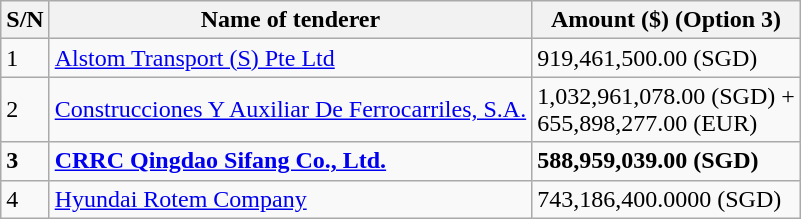<table class="wikitable">
<tr>
<th>S/N</th>
<th>Name of tenderer</th>
<th>Amount ($) (Option 3)</th>
</tr>
<tr>
<td>1</td>
<td><a href='#'>Alstom Transport (S) Pte Ltd</a></td>
<td>919,461,500.00 (SGD)</td>
</tr>
<tr>
<td>2</td>
<td><a href='#'>Construcciones Y Auxiliar De Ferrocarriles, S.A.</a></td>
<td>1,032,961,078.00 (SGD) +<br>655,898,277.00 (EUR)</td>
</tr>
<tr>
<td><strong>3</strong></td>
<td><strong><a href='#'>CRRC Qingdao Sifang Co., Ltd.</a></strong></td>
<td><strong>588,959,039.00 (SGD)</strong></td>
</tr>
<tr>
<td>4</td>
<td><a href='#'>Hyundai Rotem Company</a></td>
<td>743,186,400.0000 (SGD)</td>
</tr>
</table>
